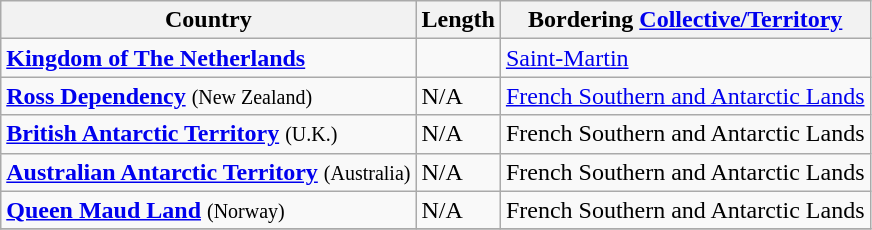<table class="wikitable sortable">
<tr>
<th>Country</th>
<th>Length</th>
<th class="unsortable">Bordering <a href='#'>Collective/Territory</a></th>
</tr>
<tr>
<td><strong> <a href='#'>Kingdom of The Netherlands</a></strong></td>
<td></td>
<td><a href='#'>Saint-Martin</a></td>
</tr>
<tr>
<td> <strong><a href='#'>Ross Dependency</a></strong> <small>(New Zealand)</small></td>
<td>N/A</td>
<td><a href='#'>French Southern and Antarctic Lands</a></td>
</tr>
<tr>
<td> <strong><a href='#'>British Antarctic Territory</a></strong> <small>(U.K.)</small></td>
<td>N/A</td>
<td>French Southern and Antarctic Lands</td>
</tr>
<tr>
<td> <strong><a href='#'>Australian Antarctic Territory</a></strong> <small>(Australia)</small></td>
<td>N/A</td>
<td>French Southern and Antarctic Lands</td>
</tr>
<tr>
<td> <strong><a href='#'>Queen Maud Land</a></strong> <small>(Norway)</small></td>
<td>N/A</td>
<td>French Southern and Antarctic Lands</td>
</tr>
<tr>
</tr>
</table>
